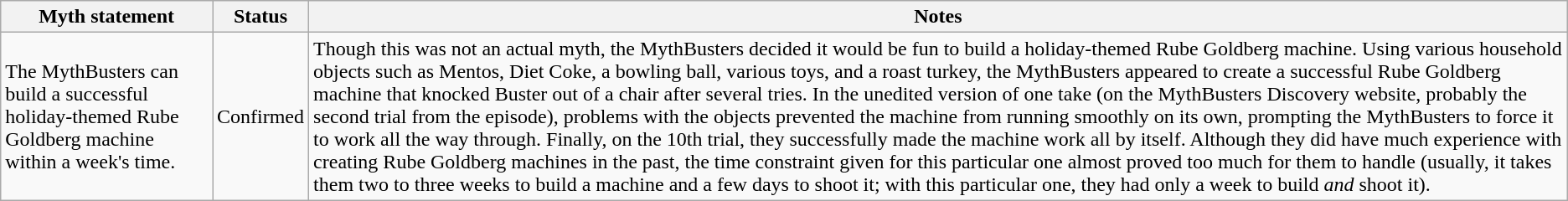<table class="wikitable plainrowheaders">
<tr>
<th>Myth statement</th>
<th>Status</th>
<th>Notes</th>
</tr>
<tr>
<td>The MythBusters can build a successful holiday-themed Rube Goldberg machine within a week's time.</td>
<td><span>Confirmed</span></td>
<td>Though this was not an actual myth, the MythBusters decided it would be fun to build a holiday-themed Rube Goldberg machine. Using various household objects such as Mentos, Diet Coke, a bowling ball, various toys, and a roast turkey, the MythBusters appeared to create a successful Rube Goldberg machine that knocked Buster out of a chair after several tries. In the unedited version of one take (on the MythBusters Discovery website, probably the second trial from the episode), problems with the objects prevented the machine from running smoothly on its own, prompting the MythBusters to force it to work all the way through. Finally, on the 10th trial, they successfully made the machine work all by itself. Although they did have much experience with creating Rube Goldberg machines in the past, the time constraint given for this particular one almost proved too much for them to handle (usually, it takes them two to three weeks to build a machine and a few days to shoot it; with this particular one, they had only a week to build <em>and</em> shoot it).</td>
</tr>
</table>
